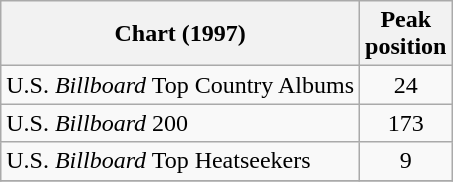<table class="wikitable">
<tr>
<th>Chart (1997)</th>
<th>Peak<br>position</th>
</tr>
<tr>
<td>U.S. <em>Billboard</em> Top Country Albums</td>
<td align="center">24</td>
</tr>
<tr>
<td>U.S. <em>Billboard</em> 200</td>
<td align="center">173</td>
</tr>
<tr>
<td>U.S. <em>Billboard</em> Top Heatseekers</td>
<td align="center">9</td>
</tr>
<tr>
</tr>
</table>
